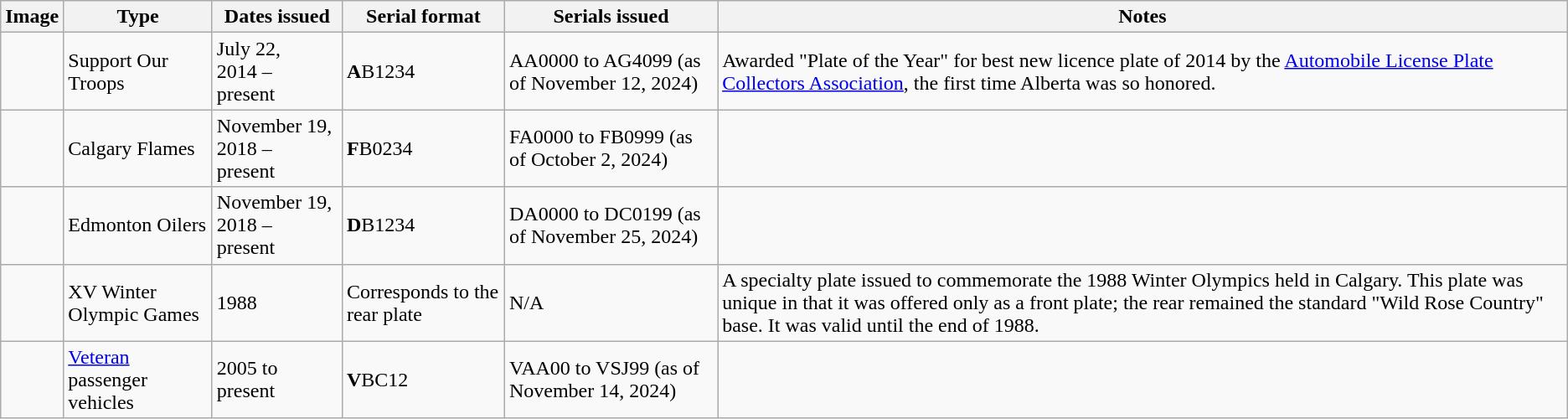<table class=wikitable>
<tr>
<th>Image</th>
<th>Type</th>
<th>Dates issued</th>
<th>Serial format</th>
<th>Serials issued</th>
<th>Notes</th>
</tr>
<tr>
<td></td>
<td>Support Our Troops</td>
<td>July 22, 2014 –<br>present</td>
<td><strong>A</strong>B1234</td>
<td>AA0000 to AG4099 (as of November 12, 2024)</td>
<td>Awarded "Plate of the Year" for best new licence plate of 2014 by the <a href='#'>Automobile License Plate Collectors Association</a>, the first time Alberta was so honored.</td>
</tr>
<tr>
<td></td>
<td>Calgary Flames</td>
<td>November 19, 2018 –<br>present</td>
<td><strong>F</strong>B0234</td>
<td>FA0000 to FB0999 (as of October 2, 2024)</td>
<td></td>
</tr>
<tr>
<td></td>
<td>Edmonton Oilers</td>
<td>November 19, 2018 –<br>present</td>
<td><strong>D</strong>B1234</td>
<td>DA0000 to DC0199 (as of November 25, 2024)</td>
<td></td>
</tr>
<tr>
<td></td>
<td>XV Winter Olympic Games</td>
<td>1988</td>
<td>Corresponds to the rear plate</td>
<td>N/A</td>
<td>A specialty plate issued to commemorate the 1988 Winter Olympics held in Calgary.  This plate was unique in that it was offered only as a front plate; the rear remained the standard "Wild Rose Country" base.  It was valid until the end of 1988.</td>
</tr>
<tr>
<td></td>
<td><a href='#'>Veteran</a><br>passenger<br>vehicles</td>
<td>2005 to present</td>
<td><strong>V</strong>BC12</td>
<td>VAA00 to VSJ99 (as of November 14, 2024)</td>
<td></td>
</tr>
</table>
